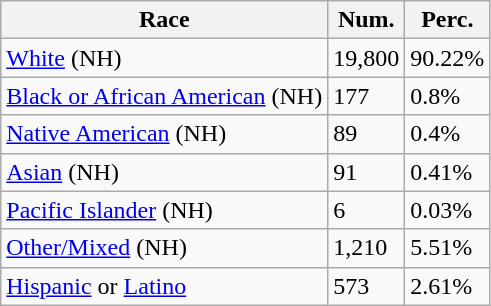<table class="wikitable">
<tr>
<th>Race</th>
<th>Num.</th>
<th>Perc.</th>
</tr>
<tr>
<td><a href='#'>White</a> (NH)</td>
<td>19,800</td>
<td>90.22%</td>
</tr>
<tr>
<td><a href='#'>Black or African American</a> (NH)</td>
<td>177</td>
<td>0.8%</td>
</tr>
<tr>
<td><a href='#'>Native American</a> (NH)</td>
<td>89</td>
<td>0.4%</td>
</tr>
<tr>
<td><a href='#'>Asian</a> (NH)</td>
<td>91</td>
<td>0.41%</td>
</tr>
<tr>
<td><a href='#'>Pacific Islander</a> (NH)</td>
<td>6</td>
<td>0.03%</td>
</tr>
<tr>
<td><a href='#'>Other/Mixed</a> (NH)</td>
<td>1,210</td>
<td>5.51%</td>
</tr>
<tr>
<td><a href='#'>Hispanic</a> or <a href='#'>Latino</a></td>
<td>573</td>
<td>2.61%</td>
</tr>
</table>
